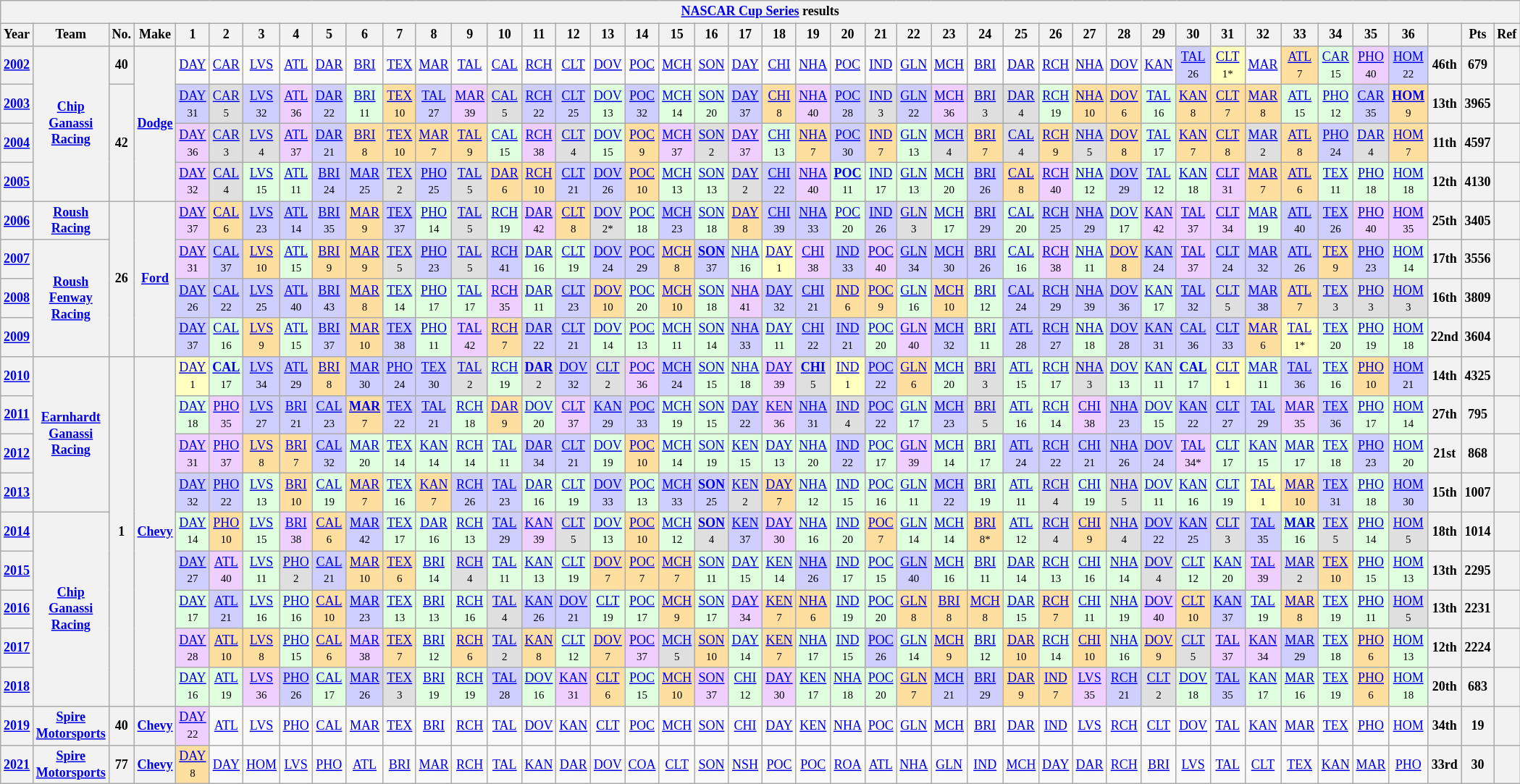<table class="wikitable" style="text-align:center; font-size:75%">
<tr>
<th colspan=43><a href='#'>NASCAR Cup Series</a> results</th>
</tr>
<tr>
<th>Year</th>
<th>Team</th>
<th>No.</th>
<th>Make</th>
<th>1</th>
<th>2</th>
<th>3</th>
<th>4</th>
<th>5</th>
<th>6</th>
<th>7</th>
<th>8</th>
<th>9</th>
<th>10</th>
<th>11</th>
<th>12</th>
<th>13</th>
<th>14</th>
<th>15</th>
<th>16</th>
<th>17</th>
<th>18</th>
<th>19</th>
<th>20</th>
<th>21</th>
<th>22</th>
<th>23</th>
<th>24</th>
<th>25</th>
<th>26</th>
<th>27</th>
<th>28</th>
<th>29</th>
<th>30</th>
<th>31</th>
<th>32</th>
<th>33</th>
<th>34</th>
<th>35</th>
<th>36</th>
<th></th>
<th>Pts</th>
<th>Ref</th>
</tr>
<tr>
<th><a href='#'>2002</a></th>
<th rowspan=4><a href='#'>Chip Ganassi Racing</a></th>
<th>40</th>
<th rowspan=4><a href='#'>Dodge</a></th>
<td><a href='#'>DAY</a></td>
<td><a href='#'>CAR</a></td>
<td><a href='#'>LVS</a></td>
<td><a href='#'>ATL</a></td>
<td><a href='#'>DAR</a></td>
<td><a href='#'>BRI</a></td>
<td><a href='#'>TEX</a></td>
<td><a href='#'>MAR</a></td>
<td><a href='#'>TAL</a></td>
<td><a href='#'>CAL</a></td>
<td><a href='#'>RCH</a></td>
<td><a href='#'>CLT</a></td>
<td><a href='#'>DOV</a></td>
<td><a href='#'>POC</a></td>
<td><a href='#'>MCH</a></td>
<td><a href='#'>SON</a></td>
<td><a href='#'>DAY</a></td>
<td><a href='#'>CHI</a></td>
<td><a href='#'>NHA</a></td>
<td><a href='#'>POC</a></td>
<td><a href='#'>IND</a></td>
<td><a href='#'>GLN</a></td>
<td><a href='#'>MCH</a></td>
<td><a href='#'>BRI</a></td>
<td><a href='#'>DAR</a></td>
<td><a href='#'>RCH</a></td>
<td><a href='#'>NHA</a></td>
<td><a href='#'>DOV</a></td>
<td><a href='#'>KAN</a></td>
<td style="background:#CFCFFF;"><a href='#'>TAL</a><br><small>26</small></td>
<td style="background:#FFFFBF;"><a href='#'>CLT</a><br><small>1*</small></td>
<td><a href='#'>MAR</a></td>
<td style="background:#FFDF9F;"><a href='#'>ATL</a><br><small>7</small></td>
<td style="background:#DFFFDF;"><a href='#'>CAR</a><br><small>15</small></td>
<td style="background:#EFCFFF;"><a href='#'>PHO</a><br><small>40</small></td>
<td style="background:#CFCFFF;"><a href='#'>HOM</a><br><small>22</small></td>
<th>46th</th>
<th>679</th>
<th></th>
</tr>
<tr>
<th><a href='#'>2003</a></th>
<th rowspan=3>42</th>
<td style="background:#CFCFFF;"><a href='#'>DAY</a><br><small>31</small></td>
<td style="background:#DFDFDF;"><a href='#'>CAR</a><br><small>5</small></td>
<td style="background:#CFCFFF;"><a href='#'>LVS</a><br><small>32</small></td>
<td style="background:#EFCFFF;"><a href='#'>ATL</a><br><small>36</small></td>
<td style="background:#CFCFFF;"><a href='#'>DAR</a><br><small>22</small></td>
<td style="background:#DFFFDF;"><a href='#'>BRI</a><br><small>11</small></td>
<td style="background:#FFDF9F;"><a href='#'>TEX</a><br><small>10</small></td>
<td style="background:#CFCFFF;"><a href='#'>TAL</a><br><small>27</small></td>
<td style="background:#EFCFFF;"><a href='#'>MAR</a><br><small>39</small></td>
<td style="background:#DFDFDF;"><a href='#'>CAL</a><br><small>5</small></td>
<td style="background:#CFCFFF;"><a href='#'>RCH</a><br><small>22</small></td>
<td style="background:#CFCFFF;"><a href='#'>CLT</a><br><small>25</small></td>
<td style="background:#DFFFDF;"><a href='#'>DOV</a><br><small>13</small></td>
<td style="background:#CFCFFF;"><a href='#'>POC</a><br><small>32</small></td>
<td style="background:#DFFFDF;"><a href='#'>MCH</a><br><small>14</small></td>
<td style="background:#DFFFDF;"><a href='#'>SON</a><br><small>20</small></td>
<td style="background:#CFCFFF;"><a href='#'>DAY</a><br><small>37</small></td>
<td style="background:#FFDF9F;"><a href='#'>CHI</a><br><small>8</small></td>
<td style="background:#EFCFFF;"><a href='#'>NHA</a><br><small>40</small></td>
<td style="background:#CFCFFF;"><a href='#'>POC</a><br><small>28</small></td>
<td style="background:#DFDFDF;"><a href='#'>IND</a><br><small>3</small></td>
<td style="background:#CFCFFF;"><a href='#'>GLN</a><br><small>22</small></td>
<td style="background:#EFCFFF;"><a href='#'>MCH</a><br><small>36</small></td>
<td style="background:#DFDFDF;"><a href='#'>BRI</a><br><small>3</small></td>
<td style="background:#DFDFDF;"><a href='#'>DAR</a><br><small>4</small></td>
<td style="background:#DFFFDF;"><a href='#'>RCH</a><br><small>19</small></td>
<td style="background:#FFDF9F;"><a href='#'>NHA</a><br><small>10</small></td>
<td style="background:#FFDF9F;"><a href='#'>DOV</a><br><small>6</small></td>
<td style="background:#DFFFDF;"><a href='#'>TAL</a><br><small>16</small></td>
<td style="background:#FFDF9F;"><a href='#'>KAN</a><br><small>8</small></td>
<td style="background:#FFDF9F;"><a href='#'>CLT</a><br><small>7</small></td>
<td style="background:#FFDF9F;"><a href='#'>MAR</a><br><small>8</small></td>
<td style="background:#DFFFDF;"><a href='#'>ATL</a><br><small>15</small></td>
<td style="background:#DFFFDF;"><a href='#'>PHO</a><br><small>12</small></td>
<td style="background:#CFCFFF;"><a href='#'>CAR</a><br><small>35</small></td>
<td style="background:#FFDF9F;"><strong><a href='#'>HOM</a></strong><br><small>9</small></td>
<th>13th</th>
<th>3965</th>
<th></th>
</tr>
<tr>
<th><a href='#'>2004</a></th>
<td style="background:#EFCFFF;"><a href='#'>DAY</a><br><small>36</small></td>
<td style="background:#DFDFDF;"><a href='#'>CAR</a><br><small>3</small></td>
<td style="background:#DFDFDF;"><a href='#'>LVS</a><br><small>4</small></td>
<td style="background:#EFCFFF;"><a href='#'>ATL</a><br><small>37</small></td>
<td style="background:#CFCFFF;"><a href='#'>DAR</a><br><small>21</small></td>
<td style="background:#FFDF9F;"><a href='#'>BRI</a><br><small>8</small></td>
<td style="background:#FFDF9F;"><a href='#'>TEX</a><br><small>10</small></td>
<td style="background:#FFDF9F;"><a href='#'>MAR</a><br><small>7</small></td>
<td style="background:#FFDF9F;"><a href='#'>TAL</a><br><small>9</small></td>
<td style="background:#DFFFDF;"><a href='#'>CAL</a><br><small>15</small></td>
<td style="background:#EFCFFF;"><a href='#'>RCH</a><br><small>38</small></td>
<td style="background:#DFDFDF;"><a href='#'>CLT</a><br><small>4</small></td>
<td style="background:#DFFFDF;"><a href='#'>DOV</a><br><small>15</small></td>
<td style="background:#FFDF9F;"><a href='#'>POC</a><br><small>9</small></td>
<td style="background:#EFCFFF;"><a href='#'>MCH</a><br><small>37</small></td>
<td style="background:#DFDFDF;"><a href='#'>SON</a><br><small>2</small></td>
<td style="background:#EFCFFF;"><a href='#'>DAY</a><br><small>37</small></td>
<td style="background:#DFFFDF;"><a href='#'>CHI</a><br><small>13</small></td>
<td style="background:#FFDF9F;"><a href='#'>NHA</a><br><small>7</small></td>
<td style="background:#CFCFFF;"><a href='#'>POC</a><br><small>30</small></td>
<td style="background:#FFDF9F;"><a href='#'>IND</a><br><small>7</small></td>
<td style="background:#DFFFDF;"><a href='#'>GLN</a><br><small>13</small></td>
<td style="background:#DFDFDF;"><a href='#'>MCH</a><br><small>4</small></td>
<td style="background:#FFDF9F;"><a href='#'>BRI</a><br><small>7</small></td>
<td style="background:#DFDFDF;"><a href='#'>CAL</a><br><small>4</small></td>
<td style="background:#FFDF9F;"><a href='#'>RCH</a><br><small>9</small></td>
<td style="background:#DFDFDF;"><a href='#'>NHA</a><br><small>5</small></td>
<td style="background:#FFDF9F;"><a href='#'>DOV</a><br><small>8</small></td>
<td style="background:#DFFFDF;"><a href='#'>TAL</a><br><small>17</small></td>
<td style="background:#FFDF9F;"><a href='#'>KAN</a><br><small>7</small></td>
<td style="background:#FFDF9F;"><a href='#'>CLT</a><br><small>8</small></td>
<td style="background:#DFDFDF;"><a href='#'>MAR</a><br><small>2</small></td>
<td style="background:#FFDF9F;"><a href='#'>ATL</a><br><small>8</small></td>
<td style="background:#CFCFFF;"><a href='#'>PHO</a><br><small>24</small></td>
<td style="background:#DFDFDF;"><a href='#'>DAR</a><br><small>4</small></td>
<td style="background:#FFDF9F;"><a href='#'>HOM</a><br><small>7</small></td>
<th>11th</th>
<th>4597</th>
<th></th>
</tr>
<tr>
<th><a href='#'>2005</a></th>
<td style="background:#EFCFFF;"><a href='#'>DAY</a><br><small>32</small></td>
<td style="background:#DFDFDF;"><a href='#'>CAL</a><br><small>4</small></td>
<td style="background:#DFFFDF;"><a href='#'>LVS</a><br><small>15</small></td>
<td style="background:#DFFFDF;"><a href='#'>ATL</a><br><small>11</small></td>
<td style="background:#CFCFFF;"><a href='#'>BRI</a><br><small>24</small></td>
<td style="background:#CFCFFF;"><a href='#'>MAR</a><br><small>25</small></td>
<td style="background:#DFDFDF;"><a href='#'>TEX</a><br><small>2</small></td>
<td style="background:#CFCFFF;"><a href='#'>PHO</a><br><small>25</small></td>
<td style="background:#DFDFDF;"><a href='#'>TAL</a><br><small>5</small></td>
<td style="background:#FFDF9F;"><a href='#'>DAR</a><br><small>6</small></td>
<td style="background:#FFDF9F;"><a href='#'>RCH</a><br><small>10</small></td>
<td style="background:#CFCFFF;"><a href='#'>CLT</a><br><small>21</small></td>
<td style="background:#CFCFFF;"><a href='#'>DOV</a><br><small>26</small></td>
<td style="background:#FFDF9F;"><a href='#'>POC</a><br><small>10</small></td>
<td style="background:#DFFFDF;"><a href='#'>MCH</a><br><small>13</small></td>
<td style="background:#DFFFDF;"><a href='#'>SON</a><br><small>13</small></td>
<td style="background:#DFDFDF;"><a href='#'>DAY</a><br><small>2</small></td>
<td style="background:#CFCFFF;"><a href='#'>CHI</a><br><small>22</small></td>
<td style="background:#EFCFFF;"><a href='#'>NHA</a><br><small>40</small></td>
<td style="background:#DFFFDF;"><strong><a href='#'>POC</a></strong><br><small>11</small></td>
<td style="background:#DFFFDF;"><a href='#'>IND</a><br><small>17</small></td>
<td style="background:#DFFFDF;"><a href='#'>GLN</a><br><small>13</small></td>
<td style="background:#DFFFDF;"><a href='#'>MCH</a><br><small>20</small></td>
<td style="background:#CFCFFF;"><a href='#'>BRI</a><br><small>26</small></td>
<td style="background:#FFDF9F;"><a href='#'>CAL</a><br><small>8</small></td>
<td style="background:#EFCFFF;"><a href='#'>RCH</a><br><small>40</small></td>
<td style="background:#DFFFDF;"><a href='#'>NHA</a><br><small>12</small></td>
<td style="background:#CFCFFF;"><a href='#'>DOV</a><br><small>29</small></td>
<td style="background:#DFFFDF;"><a href='#'>TAL</a><br><small>12</small></td>
<td style="background:#DFFFDF;"><a href='#'>KAN</a><br><small>18</small></td>
<td style="background:#EFCFFF;"><a href='#'>CLT</a><br><small>31</small></td>
<td style="background:#FFDF9F;"><a href='#'>MAR</a><br><small>7</small></td>
<td style="background:#FFDF9F;"><a href='#'>ATL</a><br><small>6</small></td>
<td style="background:#DFFFDF;"><a href='#'>TEX</a><br><small>11</small></td>
<td style="background:#DFFFDF;"><a href='#'>PHO</a><br><small>18</small></td>
<td style="background:#DFFFDF;"><a href='#'>HOM</a><br><small>18</small></td>
<th>12th</th>
<th>4130</th>
<th></th>
</tr>
<tr>
<th><a href='#'>2006</a></th>
<th><a href='#'>Roush Racing</a></th>
<th rowspan=4>26</th>
<th rowspan=4><a href='#'>Ford</a></th>
<td style="background:#EFCFFF;"><a href='#'>DAY</a><br><small>37</small></td>
<td style="background:#FFDF9F;"><a href='#'>CAL</a><br><small>6</small></td>
<td style="background:#CFCFFF;"><a href='#'>LVS</a><br><small>23</small></td>
<td style="background:#CFCFFF;"><a href='#'>ATL</a><br><small>14</small></td>
<td style="background:#CFCFFF;"><a href='#'>BRI</a><br><small>35</small></td>
<td style="background:#FFDF9F;"><a href='#'>MAR</a><br><small>9</small></td>
<td style="background:#CFCFFF;"><a href='#'>TEX</a><br><small>37</small></td>
<td style="background:#DFFFDF;"><a href='#'>PHO</a><br><small>14</small></td>
<td style="background:#DFDFDF;"><a href='#'>TAL</a><br><small>5</small></td>
<td style="background:#DFFFDF;"><a href='#'>RCH</a><br><small>19</small></td>
<td style="background:#EFCFFF;"><a href='#'>DAR</a><br><small>42</small></td>
<td style="background:#FFDF9F;"><a href='#'>CLT</a><br><small>8</small></td>
<td style="background:#DFDFDF;"><a href='#'>DOV</a><br><small>2*</small></td>
<td style="background:#DFFFDF;"><a href='#'>POC</a><br><small>18</small></td>
<td style="background:#CFCFFF;"><a href='#'>MCH</a><br><small>23</small></td>
<td style="background:#DFFFDF;"><a href='#'>SON</a><br><small>18</small></td>
<td style="background:#FFDF9F;"><a href='#'>DAY</a><br><small>8</small></td>
<td style="background:#CFCFFF;"><a href='#'>CHI</a><br><small>39</small></td>
<td style="background:#CFCFFF;"><a href='#'>NHA</a><br><small>33</small></td>
<td style="background:#DFFFDF;"><a href='#'>POC</a><br><small>20</small></td>
<td style="background:#CFCFFF;"><a href='#'>IND</a><br><small>26</small></td>
<td style="background:#DFDFDF;"><a href='#'>GLN</a><br><small>3</small></td>
<td style="background:#DFFFDF;"><a href='#'>MCH</a><br><small>17</small></td>
<td style="background:#CFCFFF;"><a href='#'>BRI</a><br><small>29</small></td>
<td style="background:#DFFFDF;"><a href='#'>CAL</a><br><small>20</small></td>
<td style="background:#CFCFFF;"><a href='#'>RCH</a><br><small>25</small></td>
<td style="background:#CFCFFF;"><a href='#'>NHA</a><br><small>29</small></td>
<td style="background:#DFFFDF;"><a href='#'>DOV</a><br><small>17</small></td>
<td style="background:#EFCFFF;"><a href='#'>KAN</a><br><small>42</small></td>
<td style="background:#EFCFFF;"><a href='#'>TAL</a><br><small>37</small></td>
<td style="background:#EFCFFF;"><a href='#'>CLT</a><br><small>34</small></td>
<td style="background:#DFFFDF;"><a href='#'>MAR</a><br><small>19</small></td>
<td style="background:#CFCFFF;"><a href='#'>ATL</a><br><small>40</small></td>
<td style="background:#CFCFFF;"><a href='#'>TEX</a><br><small>26</small></td>
<td style="background:#EFCFFF;"><a href='#'>PHO</a><br><small>40</small></td>
<td style="background:#EFCFFF;"><a href='#'>HOM</a><br><small>35</small></td>
<th>25th</th>
<th>3405</th>
<th></th>
</tr>
<tr>
<th><a href='#'>2007</a></th>
<th rowspan=3><a href='#'>Roush Fenway Racing</a></th>
<td style="background:#EFCFFF;"><a href='#'>DAY</a><br><small>31</small></td>
<td style="background:#CFCFFF;"><a href='#'>CAL</a><br><small>37</small></td>
<td style="background:#FFDF9F;"><a href='#'>LVS</a><br><small>10</small></td>
<td style="background:#DFFFDF;"><a href='#'>ATL</a><br><small>15</small></td>
<td style="background:#FFDF9F;"><a href='#'>BRI</a><br><small>9</small></td>
<td style="background:#FFDF9F;"><a href='#'>MAR</a><br><small>9</small></td>
<td style="background:#DFDFDF;"><a href='#'>TEX</a><br><small>5</small></td>
<td style="background:#CFCFFF;"><a href='#'>PHO</a><br><small>23</small></td>
<td style="background:#DFDFDF;"><a href='#'>TAL</a><br><small>5</small></td>
<td style="background:#CFCFFF;"><a href='#'>RCH</a><br><small>41</small></td>
<td style="background:#DFFFDF;"><a href='#'>DAR</a><br><small>16</small></td>
<td style="background:#DFFFDF;"><a href='#'>CLT</a><br><small>19</small></td>
<td style="background:#CFCFFF;"><a href='#'>DOV</a><br><small>24</small></td>
<td style="background:#CFCFFF;"><a href='#'>POC</a><br><small>29</small></td>
<td style="background:#FFDF9F;"><a href='#'>MCH</a><br><small>8</small></td>
<td style="background:#CFCFFF;"><strong><a href='#'>SON</a></strong><br><small>37</small></td>
<td style="background:#DFFFDF;"><a href='#'>NHA</a><br><small>16</small></td>
<td style="background:#FFFFBF;"><a href='#'>DAY</a><br><small>1</small></td>
<td style="background:#EFCFFF;"><a href='#'>CHI</a><br><small>38</small></td>
<td style="background:#CFCFFF;"><a href='#'>IND</a><br><small>33</small></td>
<td style="background:#EFCFFF;"><a href='#'>POC</a><br><small>40</small></td>
<td style="background:#CFCFFF;"><a href='#'>GLN</a><br><small>34</small></td>
<td style="background:#CFCFFF;"><a href='#'>MCH</a><br><small>30</small></td>
<td style="background:#CFCFFF;"><a href='#'>BRI</a><br><small>26</small></td>
<td style="background:#DFFFDF;"><a href='#'>CAL</a><br><small>16</small></td>
<td style="background:#EFCFFF;"><a href='#'>RCH</a><br><small>38</small></td>
<td style="background:#DFFFDF;"><a href='#'>NHA</a><br><small>11</small></td>
<td style="background:#FFDF9F;"><a href='#'>DOV</a><br><small>8</small></td>
<td style="background:#CFCFFF;"><a href='#'>KAN</a><br><small>24</small></td>
<td style="background:#EFCFFF;"><a href='#'>TAL</a><br><small>37</small></td>
<td style="background:#CFCFFF;"><a href='#'>CLT</a><br><small>24</small></td>
<td style="background:#CFCFFF;"><a href='#'>MAR</a><br><small>32</small></td>
<td style="background:#CFCFFF;"><a href='#'>ATL</a><br><small>26</small></td>
<td style="background:#FFDF9F;"><a href='#'>TEX</a><br><small>9</small></td>
<td style="background:#CFCFFF;"><a href='#'>PHO</a><br><small>23</small></td>
<td style="background:#DFFFDF;"><a href='#'>HOM</a><br><small>14</small></td>
<th>17th</th>
<th>3556</th>
<th></th>
</tr>
<tr>
<th><a href='#'>2008</a></th>
<td style="background:#CFCFFF;"><a href='#'>DAY</a><br><small>26</small></td>
<td style="background:#CFCFFF;"><a href='#'>CAL</a><br><small>22</small></td>
<td style="background:#CFCFFF;"><a href='#'>LVS</a><br><small>25</small></td>
<td style="background:#CFCFFF;"><a href='#'>ATL</a><br><small>40</small></td>
<td style="background:#CFCFFF;"><a href='#'>BRI</a><br><small>43</small></td>
<td style="background:#FFDF9F;"><a href='#'>MAR</a><br><small>8</small></td>
<td style="background:#DFFFDF;"><a href='#'>TEX</a><br><small>14</small></td>
<td style="background:#DFFFDF;"><a href='#'>PHO</a><br><small>17</small></td>
<td style="background:#DFFFDF;"><a href='#'>TAL</a><br><small>17</small></td>
<td style="background:#EFCFFF;"><a href='#'>RCH</a><br><small>35</small></td>
<td style="background:#DFFFDF;"><a href='#'>DAR</a><br><small>11</small></td>
<td style="background:#CFCFFF;"><a href='#'>CLT</a><br><small>23</small></td>
<td style="background:#FFDF9F;"><a href='#'>DOV</a><br><small>10</small></td>
<td style="background:#DFFFDF;"><a href='#'>POC</a><br><small>20</small></td>
<td style="background:#FFDF9F;"><a href='#'>MCH</a><br><small>10</small></td>
<td style="background:#DFFFDF;"><a href='#'>SON</a><br><small>18</small></td>
<td style="background:#EFCFFF;"><a href='#'>NHA</a><br><small>41</small></td>
<td style="background:#CFCFFF;"><a href='#'>DAY</a><br><small>32</small></td>
<td style="background:#CFCFFF;"><a href='#'>CHI</a><br><small>21</small></td>
<td style="background:#FFDF9F;"><a href='#'>IND</a><br><small>6</small></td>
<td style="background:#FFDF9F;"><a href='#'>POC</a><br><small>9</small></td>
<td style="background:#DFFFDF;"><a href='#'>GLN</a><br><small>16</small></td>
<td style="background:#FFDF9F;"><a href='#'>MCH</a><br><small>10</small></td>
<td style="background:#DFFFDF;"><a href='#'>BRI</a><br><small>12</small></td>
<td style="background:#CFCFFF;"><a href='#'>CAL</a><br><small>24</small></td>
<td style="background:#CFCFFF;"><a href='#'>RCH</a><br><small>29</small></td>
<td style="background:#CFCFFF;"><a href='#'>NHA</a><br><small>39</small></td>
<td style="background:#CFCFFF;"><a href='#'>DOV</a><br><small>36</small></td>
<td style="background:#DFFFDF;"><a href='#'>KAN</a><br><small>17</small></td>
<td style="background:#CFCFFF;"><a href='#'>TAL</a><br><small>32</small></td>
<td style="background:#DFDFDF;"><a href='#'>CLT</a><br><small>5</small></td>
<td style="background:#CFCFFF;"><a href='#'>MAR</a><br><small>38</small></td>
<td style="background:#FFDF9F;"><a href='#'>ATL</a><br><small>7</small></td>
<td style="background:#DFDFDF;"><a href='#'>TEX</a><br><small>3</small></td>
<td style="background:#DFDFDF;"><a href='#'>PHO</a><br><small>3</small></td>
<td style="background:#DFDFDF;"><a href='#'>HOM</a><br><small>3</small></td>
<th>16th</th>
<th>3809</th>
<th></th>
</tr>
<tr>
<th><a href='#'>2009</a></th>
<td style="background:#CFCFFF;"><a href='#'>DAY</a><br><small>37</small></td>
<td style="background:#DFFFDF;"><a href='#'>CAL</a><br><small>16</small></td>
<td style="background:#FFDF9F;"><a href='#'>LVS</a><br><small>9</small></td>
<td style="background:#DFFFDF;"><a href='#'>ATL</a><br><small>15</small></td>
<td style="background:#CFCFFF;"><a href='#'>BRI</a><br><small>37</small></td>
<td style="background:#FFDF9F;"><a href='#'>MAR</a><br><small>10</small></td>
<td style="background:#CFCFFF;"><a href='#'>TEX</a><br><small>38</small></td>
<td style="background:#DFFFDF;"><a href='#'>PHO</a><br><small>11</small></td>
<td style="background:#EFCFFF;"><a href='#'>TAL</a><br><small>42</small></td>
<td style="background:#FFDF9F;"><a href='#'>RCH</a><br><small>7</small></td>
<td style="background:#CFCFFF;"><a href='#'>DAR</a><br><small>22</small></td>
<td style="background:#CFCFFF;"><a href='#'>CLT</a><br><small>21</small></td>
<td style="background:#DFFFDF;"><a href='#'>DOV</a><br><small>14</small></td>
<td style="background:#DFFFDF;"><a href='#'>POC</a><br><small>13</small></td>
<td style="background:#DFFFDF;"><a href='#'>MCH</a><br><small>11</small></td>
<td style="background:#DFFFDF;"><a href='#'>SON</a><br><small>14</small></td>
<td style="background:#CFCFFF;"><a href='#'>NHA</a><br><small>33</small></td>
<td style="background:#DFFFDF;"><a href='#'>DAY</a><br><small>11</small></td>
<td style="background:#CFCFFF;"><a href='#'>CHI</a><br><small>22</small></td>
<td style="background:#CFCFFF;"><a href='#'>IND</a><br><small>21</small></td>
<td style="background:#DFFFDF;"><a href='#'>POC</a><br><small>20</small></td>
<td style="background:#EFCFFF;"><a href='#'>GLN</a><br><small>40</small></td>
<td style="background:#CFCFFF;"><a href='#'>MCH</a><br><small>32</small></td>
<td style="background:#DFFFDF;"><a href='#'>BRI</a><br><small>11</small></td>
<td style="background:#CFCFFF;"><a href='#'>ATL</a><br><small>28</small></td>
<td style="background:#CFCFFF;"><a href='#'>RCH</a><br><small>27</small></td>
<td style="background:#DFFFDF;"><a href='#'>NHA</a><br><small>18</small></td>
<td style="background:#CFCFFF;"><a href='#'>DOV</a><br><small>28</small></td>
<td style="background:#CFCFFF;"><a href='#'>KAN</a><br><small>31</small></td>
<td style="background:#CFCFFF;"><a href='#'>CAL</a><br><small>36</small></td>
<td style="background:#CFCFFF;"><a href='#'>CLT</a><br><small>33</small></td>
<td style="background:#FFDF9F;"><a href='#'>MAR</a><br><small>6</small></td>
<td style="background:#FFFFBF;"><a href='#'>TAL</a><br><small>1*</small></td>
<td style="background:#DFFFDF;"><a href='#'>TEX</a><br><small>20</small></td>
<td style="background:#DFFFDF;"><a href='#'>PHO</a><br><small>19</small></td>
<td style="background:#DFFFDF;"><a href='#'>HOM</a><br><small>18</small></td>
<th>22nd</th>
<th>3604</th>
<th></th>
</tr>
<tr>
<th><a href='#'>2010</a></th>
<th rowspan=4><a href='#'>Earnhardt Ganassi Racing</a></th>
<th rowspan=9>1</th>
<th rowspan=9><a href='#'>Chevy</a></th>
<td style="background:#FFFFBF;"><a href='#'>DAY</a><br><small>1</small></td>
<td style="background:#DFFFDF;"><strong><a href='#'>CAL</a></strong><br><small>17</small></td>
<td style="background:#CFCFFF;"><a href='#'>LVS</a><br><small>34</small></td>
<td style="background:#CFCFFF;"><a href='#'>ATL</a><br><small>29</small></td>
<td style="background:#FFDF9F;"><a href='#'>BRI</a><br><small>8</small></td>
<td style="background:#CFCFFF;"><a href='#'>MAR</a><br><small>30</small></td>
<td style="background:#CFCFFF;"><a href='#'>PHO</a><br><small>24</small></td>
<td style="background:#CFCFFF;"><a href='#'>TEX</a><br><small>30</small></td>
<td style="background:#DFDFDF;"><a href='#'>TAL</a><br><small>2</small></td>
<td style="background:#DFFFDF;"><a href='#'>RCH</a><br><small>19</small></td>
<td style="background:#DFDFDF;"><strong><a href='#'>DAR</a></strong><br><small>2</small></td>
<td style="background:#CFCFFF;"><a href='#'>DOV</a><br><small>32</small></td>
<td style="background:#DFDFDF;"><a href='#'>CLT</a><br><small>2</small></td>
<td style="background:#EFCFFF;"><a href='#'>POC</a><br><small>36</small></td>
<td style="background:#CFCFFF;"><a href='#'>MCH</a><br><small>24</small></td>
<td style="background:#DFFFDF;"><a href='#'>SON</a><br><small>15</small></td>
<td style="background:#DFFFDF;"><a href='#'>NHA</a><br><small>18</small></td>
<td style="background:#EFCFFF;"><a href='#'>DAY</a><br><small>39</small></td>
<td style="background:#DFDFDF;"><strong><a href='#'>CHI</a></strong><br><small>5</small></td>
<td style="background:#FFFFBF;"><a href='#'>IND</a><br><small>1</small></td>
<td style="background:#CFCFFF;"><a href='#'>POC</a><br><small>22</small></td>
<td style="background:#FFDF9F;"><a href='#'>GLN</a><br><small>6</small></td>
<td style="background:#DFFFDF;"><a href='#'>MCH</a><br><small>20</small></td>
<td style="background:#DFDFDF;"><a href='#'>BRI</a><br><small>3</small></td>
<td style="background:#DFFFDF;"><a href='#'>ATL</a><br><small>15</small></td>
<td style="background:#DFFFDF;"><a href='#'>RCH</a><br><small>17</small></td>
<td style="background:#DFDFDF;"><a href='#'>NHA</a><br><small>3</small></td>
<td style="background:#DFFFDF;"><a href='#'>DOV</a><br><small>13</small></td>
<td style="background:#DFFFDF;"><a href='#'>KAN</a><br><small>11</small></td>
<td style="background:#DFFFDF;"><strong><a href='#'>CAL</a></strong><br><small>17</small></td>
<td style="background:#FFFFBF;"><a href='#'>CLT</a><br><small>1</small></td>
<td style="background:#DFFFDF;"><a href='#'>MAR</a><br><small>11</small></td>
<td style="background:#CFCFFF;"><a href='#'>TAL</a><br><small>36</small></td>
<td style="background:#DFFFDF;"><a href='#'>TEX</a><br><small>16</small></td>
<td style="background:#FFDF9F;"><a href='#'>PHO</a><br><small>10</small></td>
<td style="background:#CFCFFF;"><a href='#'>HOM</a><br><small>21</small></td>
<th>14th</th>
<th>4325</th>
<th></th>
</tr>
<tr>
<th><a href='#'>2011</a></th>
<td style="background:#DFFFDF;"><a href='#'>DAY</a><br><small>18</small></td>
<td style="background:#EFCFFF;"><a href='#'>PHO</a><br><small>35</small></td>
<td style="background:#CFCFFF;"><a href='#'>LVS</a><br><small>27</small></td>
<td style="background:#CFCFFF;"><a href='#'>BRI</a><br><small>21</small></td>
<td style="background:#CFCFFF;"><a href='#'>CAL</a><br><small>23</small></td>
<td style="background:#FFDF9F;"><strong><a href='#'>MAR</a></strong><br><small>7</small></td>
<td style="background:#CFCFFF;"><a href='#'>TEX</a><br><small>22</small></td>
<td style="background:#CFCFFF;"><a href='#'>TAL</a><br><small>21</small></td>
<td style="background:#DFFFDF;"><a href='#'>RCH</a><br><small>18</small></td>
<td style="background:#FFDF9F;"><a href='#'>DAR</a><br><small>9</small></td>
<td style="background:#DFFFDF;"><a href='#'>DOV</a><br><small>20</small></td>
<td style="background:#EFCFFF;"><a href='#'>CLT</a><br><small>37</small></td>
<td style="background:#CFCFFF;"><a href='#'>KAN</a><br><small>29</small></td>
<td style="background:#CFCFFF;"><a href='#'>POC</a><br><small>33</small></td>
<td style="background:#DFFFDF;"><a href='#'>MCH</a><br><small>19</small></td>
<td style="background:#DFFFDF;"><a href='#'>SON</a><br><small>15</small></td>
<td style="background:#CFCFFF;"><a href='#'>DAY</a><br><small>22</small></td>
<td style="background:#EFCFFF;"><a href='#'>KEN</a><br><small>36</small></td>
<td style="background:#CFCFFF;"><a href='#'>NHA</a><br><small>31</small></td>
<td style="background:#DFDFDF;"><a href='#'>IND</a><br><small>4</small></td>
<td style="background:#CFCFFF;"><a href='#'>POC</a><br><small>22</small></td>
<td style="background:#DFFFDF;"><a href='#'>GLN</a><br><small>17</small></td>
<td style="background:#CFCFFF;"><a href='#'>MCH</a><br><small>23</small></td>
<td style="background:#DFDFDF;"><a href='#'>BRI</a><br><small>5</small></td>
<td style="background:#DFFFDF;"><a href='#'>ATL</a><br><small>16</small></td>
<td style="background:#DFFFDF;"><a href='#'>RCH</a><br><small>14</small></td>
<td style="background:#EFCFFF;"><a href='#'>CHI</a><br><small>38</small></td>
<td style="background:#CFCFFF;"><a href='#'>NHA</a><br><small>23</small></td>
<td style="background:#DFFFDF;"><a href='#'>DOV</a><br><small>15</small></td>
<td style="background:#CFCFFF;"><a href='#'>KAN</a><br><small>22</small></td>
<td style="background:#CFCFFF;"><a href='#'>CLT</a><br><small>27</small></td>
<td style="background:#CFCFFF;"><a href='#'>TAL</a><br><small>29</small></td>
<td style="background:#EFCFFF;"><a href='#'>MAR</a><br><small>35</small></td>
<td style="background:#CFCFFF;"><a href='#'>TEX</a><br><small>36</small></td>
<td style="background:#DFFFDF;"><a href='#'>PHO</a><br><small>17</small></td>
<td style="background:#DFFFDF;"><a href='#'>HOM</a><br><small>14</small></td>
<th>27th</th>
<th>795</th>
<th></th>
</tr>
<tr>
<th><a href='#'>2012</a></th>
<td style="background:#EFCFFF;"><a href='#'>DAY</a><br><small>31</small></td>
<td style="background:#EFCFFF;"><a href='#'>PHO</a><br><small>37</small></td>
<td style="background:#FFDF9F;"><a href='#'>LVS</a><br><small>8</small></td>
<td style="background:#FFDF9F;"><a href='#'>BRI</a><br><small>7</small></td>
<td style="background:#CFCFFF;"><a href='#'>CAL</a><br><small>32</small></td>
<td style="background:#DFFFDF;"><a href='#'>MAR</a><br><small>20</small></td>
<td style="background:#DFFFDF;"><a href='#'>TEX</a><br><small>14</small></td>
<td style="background:#DFFFDF;"><a href='#'>KAN</a><br><small>14</small></td>
<td style="background:#DFFFDF;"><a href='#'>RCH</a><br><small>14</small></td>
<td style="background:#DFFFDF;"><a href='#'>TAL</a><br><small>11</small></td>
<td style="background:#CFCFFF;"><a href='#'>DAR</a><br><small>34</small></td>
<td style="background:#CFCFFF;"><a href='#'>CLT</a><br><small>21</small></td>
<td style="background:#DFFFDF;"><a href='#'>DOV</a><br><small>19</small></td>
<td style="background:#FFDF9F;"><a href='#'>POC</a><br><small>10</small></td>
<td style="background:#DFFFDF;"><a href='#'>MCH</a><br><small>14</small></td>
<td style="background:#DFFFDF;"><a href='#'>SON</a><br><small>19</small></td>
<td style="background:#DFFFDF;"><a href='#'>KEN</a><br><small>15</small></td>
<td style="background:#DFFFDF;"><a href='#'>DAY</a><br><small>13</small></td>
<td style="background:#DFFFDF;"><a href='#'>NHA</a><br><small>20</small></td>
<td style="background:#CFCFFF;"><a href='#'>IND</a><br><small>22</small></td>
<td style="background:#DFFFDF;"><a href='#'>POC</a><br><small>17</small></td>
<td style="background:#EFCFFF;"><a href='#'>GLN</a><br><small>39</small></td>
<td style="background:#DFFFDF;"><a href='#'>MCH</a><br><small>14</small></td>
<td style="background:#DFFFDF;"><a href='#'>BRI</a><br><small>17</small></td>
<td style="background:#CFCFFF;"><a href='#'>ATL</a><br><small>24</small></td>
<td style="background:#CFCFFF;"><a href='#'>RCH</a><br><small>22</small></td>
<td style="background:#CFCFFF;"><a href='#'>CHI</a><br><small>21</small></td>
<td style="background:#CFCFFF;"><a href='#'>NHA</a><br><small>26</small></td>
<td style="background:#CFCFFF;"><a href='#'>DOV</a><br><small>24</small></td>
<td style="background:#EFCFFF;"><a href='#'>TAL</a><br><small>34*</small></td>
<td style="background:#DFFFDF;"><a href='#'>CLT</a><br><small>17</small></td>
<td style="background:#DFFFDF;"><a href='#'>KAN</a><br><small>15</small></td>
<td style="background:#DFFFDF;"><a href='#'>MAR</a><br><small>17</small></td>
<td style="background:#DFFFDF;"><a href='#'>TEX</a><br><small>18</small></td>
<td style="background:#CFCFFF;"><a href='#'>PHO</a><br><small>23</small></td>
<td style="background:#DFFFDF;"><a href='#'>HOM</a><br><small>20</small></td>
<th>21st</th>
<th>868</th>
<th></th>
</tr>
<tr>
<th><a href='#'>2013</a></th>
<td style="background:#CFCFFF;"><a href='#'>DAY</a><br><small>32</small></td>
<td style="background:#CFCFFF;"><a href='#'>PHO</a><br><small>22</small></td>
<td style="background:#DFFFDF;"><a href='#'>LVS</a><br><small>13</small></td>
<td style="background:#FFDF9F;"><a href='#'>BRI</a><br><small>10</small></td>
<td style="background:#DFFFDF;"><a href='#'>CAL</a><br><small>19</small></td>
<td style="background:#FFDF9F;"><a href='#'>MAR</a><br><small>7</small></td>
<td style="background:#DFFFDF;"><a href='#'>TEX</a><br><small>16</small></td>
<td style="background:#FFDF9F;"><a href='#'>KAN</a><br><small>7</small></td>
<td style="background:#CFCFFF;"><a href='#'>RCH</a><br><small>26</small></td>
<td style="background:#CFCFFF;"><a href='#'>TAL</a><br><small>23</small></td>
<td style="background:#DFFFDF;"><a href='#'>DAR</a><br><small>16</small></td>
<td style="background:#DFFFDF;"><a href='#'>CLT</a><br><small>19</small></td>
<td style="background:#CFCFFF;"><a href='#'>DOV</a><br><small>33</small></td>
<td style="background:#DFFFDF;"><a href='#'>POC</a><br><small>13</small></td>
<td style="background:#CFCFFF;"><a href='#'>MCH</a><br><small>33</small></td>
<td style="background:#CFCFFF;"><strong><a href='#'>SON</a></strong><br><small>25</small></td>
<td style="background:#DFDFDF;"><a href='#'>KEN</a><br><small>2</small></td>
<td style="background:#FFDF9F;"><a href='#'>DAY</a><br><small>7</small></td>
<td style="background:#DFFFDF;"><a href='#'>NHA</a><br><small>12</small></td>
<td style="background:#DFFFDF;"><a href='#'>IND</a><br><small>15</small></td>
<td style="background:#DFFFDF;"><a href='#'>POC</a><br><small>16</small></td>
<td style="background:#DFFFDF;"><a href='#'>GLN</a><br><small>11</small></td>
<td style="background:#CFCFFF;"><a href='#'>MCH</a><br><small>22</small></td>
<td style="background:#DFFFDF;"><a href='#'>BRI</a><br><small>19</small></td>
<td style="background:#DFFFDF;"><a href='#'>ATL</a><br><small>11</small></td>
<td style="background:#DFDFDF;"><a href='#'>RCH</a><br><small>4</small></td>
<td style="background:#DFFFDF;"><a href='#'>CHI</a><br><small>19</small></td>
<td style="background:#DFDFDF;"><a href='#'>NHA</a><br><small>5</small></td>
<td style="background:#DFFFDF;"><a href='#'>DOV</a><br><small>11</small></td>
<td style="background:#DFFFDF;"><a href='#'>KAN</a><br><small>16</small></td>
<td style="background:#DFFFDF;"><a href='#'>CLT</a><br><small>19</small></td>
<td style="background:#FFFFBF;"><a href='#'>TAL</a><br><small>1</small></td>
<td style="background:#FFDF9F;"><a href='#'>MAR</a><br><small>10</small></td>
<td style="background:#CFCFFF;"><a href='#'>TEX</a><br><small>31</small></td>
<td style="background:#DFFFDF;"><a href='#'>PHO</a><br><small>18</small></td>
<td style="background:#CFCFFF;"><a href='#'>HOM</a><br><small>30</small></td>
<th>15th</th>
<th>1007</th>
<th></th>
</tr>
<tr>
<th><a href='#'>2014</a></th>
<th rowspan=5><a href='#'>Chip Ganassi Racing</a></th>
<td style="background:#DFFFDF;"><a href='#'>DAY</a><br><small>14</small></td>
<td style="background:#FFDF9F;"><a href='#'>PHO</a><br><small>10</small></td>
<td style="background:#DFFFDF;"><a href='#'>LVS</a><br><small>15</small></td>
<td style="background:#EFCFFF;"><a href='#'>BRI</a><br><small>38</small></td>
<td style="background:#FFDF9F;"><a href='#'>CAL</a><br><small>6</small></td>
<td style="background:#CFCFFF;"><a href='#'>MAR</a><br><small>42</small></td>
<td style="background:#DFFFDF;"><a href='#'>TEX</a><br><small>17</small></td>
<td style="background:#DFFFDF;"><a href='#'>DAR</a><br><small>16</small></td>
<td style="background:#DFFFDF;"><a href='#'>RCH</a><br><small>13</small></td>
<td style="background:#CFCFFF;"><a href='#'>TAL</a><br><small>29</small></td>
<td style="background:#EFCFFF;"><a href='#'>KAN</a><br><small>39</small></td>
<td style="background:#DFDFDF;"><a href='#'>CLT</a><br><small>5</small></td>
<td style="background:#DFFFDF;"><a href='#'>DOV</a><br><small>13</small></td>
<td style="background:#FFDF9F;"><a href='#'>POC</a><br><small>10</small></td>
<td style="background:#DFFFDF;"><a href='#'>MCH</a><br><small>12</small></td>
<td style="background:#DFDFDF;"><strong><a href='#'>SON</a></strong><br><small>4</small></td>
<td style="background:#CFCFFF;"><a href='#'>KEN</a><br><small>37</small></td>
<td style="background:#EFCFFF;"><a href='#'>DAY</a><br><small>30</small></td>
<td style="background:#DFFFDF;"><a href='#'>NHA</a><br><small>16</small></td>
<td style="background:#DFFFDF;"><a href='#'>IND</a><br><small>20</small></td>
<td style="background:#FFDF9F;"><a href='#'>POC</a><br><small>7</small></td>
<td style="background:#DFFFDF;"><a href='#'>GLN</a><br><small>14</small></td>
<td style="background:#DFFFDF;"><a href='#'>MCH</a><br><small>14</small></td>
<td style="background:#FFDF9F;"><a href='#'>BRI</a><br><small>8*</small></td>
<td style="background:#DFFFDF;"><a href='#'>ATL</a><br><small>12</small></td>
<td style="background:#DFDFDF;"><a href='#'>RCH</a><br><small>4</small></td>
<td style="background:#FFDF9F;"><a href='#'>CHI</a><br><small>9</small></td>
<td style="background:#DFDFDF;"><a href='#'>NHA</a><br><small>4</small></td>
<td style="background:#CFCFFF;"><a href='#'>DOV</a><br><small>22</small></td>
<td style="background:#CFCFFF;"><a href='#'>KAN</a><br><small>25</small></td>
<td style="background:#DFDFDF;"><a href='#'>CLT</a><br><small>3</small></td>
<td style="background:#CFCFFF;"><a href='#'>TAL</a><br><small>35</small></td>
<td style="background:#DFFFDF;"><strong><a href='#'>MAR</a></strong><br><small>16</small></td>
<td style="background:#DFDFDF;"><a href='#'>TEX</a><br><small>5</small></td>
<td style="background:#DFFFDF;"><a href='#'>PHO</a><br><small>14</small></td>
<td style="background:#DFDFDF;"><a href='#'>HOM</a><br><small>5</small></td>
<th>18th</th>
<th>1014</th>
<th></th>
</tr>
<tr>
<th><a href='#'>2015</a></th>
<td style="background:#CFCFFF;"><a href='#'>DAY</a><br><small>27</small></td>
<td style="background:#EFCFFF;"><a href='#'>ATL</a><br><small>40</small></td>
<td style="background:#DFFFDF;"><a href='#'>LVS</a><br><small>11</small></td>
<td style="background:#DFDFDF;"><a href='#'>PHO</a><br><small>2</small></td>
<td style="background:#CFCFFF;"><a href='#'>CAL</a><br><small>21</small></td>
<td style="background:#FFDF9F;"><a href='#'>MAR</a><br><small>10</small></td>
<td style="background:#FFDF9F;"><a href='#'>TEX</a><br><small>6</small></td>
<td style="background:#DFFFDF;"><a href='#'>BRI</a><br><small>14</small></td>
<td style="background:#DFDFDF;"><a href='#'>RCH</a><br><small>4</small></td>
<td style="background:#DFFFDF;"><a href='#'>TAL</a><br><small>11</small></td>
<td style="background:#DFFFDF;"><a href='#'>KAN</a><br><small>13</small></td>
<td style="background:#DFFFDF;"><a href='#'>CLT</a><br><small>19</small></td>
<td style="background:#FFDF9F;"><a href='#'>DOV</a><br><small>7</small></td>
<td style="background:#FFDF9F;"><a href='#'>POC</a><br><small>7</small></td>
<td style="background:#FFDF9F;"><a href='#'>MCH</a><br><small>7</small></td>
<td style="background:#DFFFDF;"><a href='#'>SON</a><br><small>11</small></td>
<td style="background:#DFFFDF;"><a href='#'>DAY</a><br><small>15</small></td>
<td style="background:#DFFFDF;"><a href='#'>KEN</a><br><small>14</small></td>
<td style="background:#CFCFFF;"><a href='#'>NHA</a><br><small>26</small></td>
<td style="background:#DFFFDF;"><a href='#'>IND</a><br><small>17</small></td>
<td style="background:#DFFFDF;"><a href='#'>POC</a><br><small>15</small></td>
<td style="background:#CFCFFF;"><a href='#'>GLN</a><br><small>40</small></td>
<td style="background:#DFFFDF;"><a href='#'>MCH</a><br><small>16</small></td>
<td style="background:#DFFFDF;"><a href='#'>BRI</a><br><small>11</small></td>
<td style="background:#DFFFDF;"><a href='#'>DAR</a><br><small>14</small></td>
<td style="background:#DFFFDF;"><a href='#'>RCH</a><br><small>13</small></td>
<td style="background:#DFFFDF;"><a href='#'>CHI</a><br><small>16</small></td>
<td style="background:#DFFFDF;"><a href='#'>NHA</a><br><small>14</small></td>
<td style="background:#DFDFDF;"><a href='#'>DOV</a><br><small>4</small></td>
<td style="background:#DFFFDF;"><a href='#'>CLT</a><br><small>12</small></td>
<td style="background:#DFFFDF;"><a href='#'>KAN</a><br><small>20</small></td>
<td style="background:#EFCFFF;"><a href='#'>TAL</a><br><small>39</small></td>
<td style="background:#DFDFDF;"><a href='#'>MAR</a><br><small>2</small></td>
<td style="background:#FFDF9F;"><a href='#'>TEX</a><br><small>10</small></td>
<td style="background:#DFFFDF;"><a href='#'>PHO</a><br><small>15</small></td>
<td style="background:#DFFFDF;"><a href='#'>HOM</a><br><small>13</small></td>
<th>13th</th>
<th>2295</th>
<th></th>
</tr>
<tr>
<th><a href='#'>2016</a></th>
<td style="background:#DFFFDF;"><a href='#'>DAY</a><br><small>17</small></td>
<td style="background:#CFCFFF;"><a href='#'>ATL</a><br><small>21</small></td>
<td style="background:#DFFFDF;"><a href='#'>LVS</a><br><small>16</small></td>
<td style="background:#DFFFDF;"><a href='#'>PHO</a><br><small>16</small></td>
<td style="background:#FFDF9F;"><a href='#'>CAL</a><br><small>10</small></td>
<td style="background:#CFCFFF;"><a href='#'>MAR</a><br><small>23</small></td>
<td style="background:#DFFFDF;"><a href='#'>TEX</a><br><small>13</small></td>
<td style="background:#DFFFDF;"><a href='#'>BRI</a><br><small>13</small></td>
<td style="background:#DFFFDF;"><a href='#'>RCH</a><br><small>16</small></td>
<td style="background:#DFDFDF;"><a href='#'>TAL</a><br><small>4</small></td>
<td style="background:#CFCFFF;"><a href='#'>KAN</a><br><small>26</small></td>
<td style="background:#CFCFFF;"><a href='#'>DOV</a><br><small>21</small></td>
<td style="background:#DFFFDF;"><a href='#'>CLT</a><br><small>19</small></td>
<td style="background:#DFFFDF;"><a href='#'>POC</a><br><small>17</small></td>
<td style="background:#FFDF9F;"><a href='#'>MCH</a><br><small>9</small></td>
<td style="background:#DFFFDF;"><a href='#'>SON</a><br><small>17</small></td>
<td style="background:#EFCFFF;"><a href='#'>DAY</a><br><small>34</small></td>
<td style="background:#FFDF9F;"><a href='#'>KEN</a><br><small>7</small></td>
<td style="background:#FFDF9F;"><a href='#'>NHA</a><br><small>6</small></td>
<td style="background:#DFFFDF;"><a href='#'>IND</a><br><small>19</small></td>
<td style="background:#DFFFDF;"><a href='#'>POC</a><br><small>20</small></td>
<td style="background:#FFDF9F;"><a href='#'>GLN</a><br><small>8</small></td>
<td style="background:#FFDF9F;"><a href='#'>BRI</a><br><small>8</small></td>
<td style="background:#FFDF9F;"><a href='#'>MCH</a><br><small>8</small></td>
<td style="background:#DFFFDF;"><a href='#'>DAR</a><br><small>15</small></td>
<td style="background:#FFDF9F;"><a href='#'>RCH</a><br><small>7</small></td>
<td style="background:#DFFFDF;"><a href='#'>CHI</a><br><small>11</small></td>
<td style="background:#DFFFDF;"><a href='#'>NHA</a><br><small>19</small></td>
<td style="background:#EFCFFF;"><a href='#'>DOV</a><br><small>40</small></td>
<td style="background:#FFDF9F;"><a href='#'>CLT</a><br><small>10</small></td>
<td style="background:#CFCFFF;"><a href='#'>KAN</a><br><small>37</small></td>
<td style="background:#DFFFDF;"><a href='#'>TAL</a><br><small>19</small></td>
<td style="background:#FFDF9F;"><a href='#'>MAR</a><br><small>8</small></td>
<td style="background:#DFFFDF;"><a href='#'>TEX</a><br><small>19</small></td>
<td style="background:#DFFFDF;"><a href='#'>PHO</a><br><small>11</small></td>
<td style="background:#DFDFDF;"><a href='#'>HOM</a><br><small>5</small></td>
<th>13th</th>
<th>2231</th>
<th></th>
</tr>
<tr>
<th><a href='#'>2017</a></th>
<td style="background:#EFCFFF;"><a href='#'>DAY</a><br><small>28</small></td>
<td style="background:#FFDF9F;"><a href='#'>ATL</a><br><small>10</small></td>
<td style="background:#FFDF9F;"><a href='#'>LVS</a><br><small>8</small></td>
<td style="background:#DFFFDF;"><a href='#'>PHO</a><br><small>15</small></td>
<td style="background:#FFDF9F;"><a href='#'>CAL</a><br><small>6</small></td>
<td style="background:#EFCFFF;"><a href='#'>MAR</a><br><small>38</small></td>
<td style="background:#FFDF9F;"><a href='#'>TEX</a><br><small>7</small></td>
<td style="background:#DFFFDF;"><a href='#'>BRI</a><br><small>12</small></td>
<td style="background:#FFDF9F;"><a href='#'>RCH</a><br><small>6</small></td>
<td style="background:#DFDFDF;"><a href='#'>TAL</a><br><small>2</small></td>
<td style="background:#FFDF9F;"><a href='#'>KAN</a><br><small>8</small></td>
<td style="background:#DFFFDF;"><a href='#'>CLT</a><br><small>12</small></td>
<td style="background:#FFDF9F;"><a href='#'>DOV</a><br><small>7</small></td>
<td style="background:#EFCFFF;"><a href='#'>POC</a><br><small>37</small></td>
<td style="background:#DFDFDF;"><a href='#'>MCH</a><br><small>5</small></td>
<td style="background:#FFDF9F;"><a href='#'>SON</a><br><small>10</small></td>
<td style="background:#DFFFDF;"><a href='#'>DAY</a><br><small>14</small></td>
<td style="background:#FFDF9F;"><a href='#'>KEN</a><br><small>7</small></td>
<td style="background:#DFFFDF;"><a href='#'>NHA</a><br><small>17</small></td>
<td style="background:#DFFFDF;"><a href='#'>IND</a><br><small>15</small></td>
<td style="background:#CFCFFF;"><a href='#'>POC</a><br><small>26</small></td>
<td style="background:#DFFFDF;"><a href='#'>GLN</a><br><small>14</small></td>
<td style="background:#FFDF9F;"><a href='#'>MCH</a><br><small>9</small></td>
<td style="background:#DFFFDF;"><a href='#'>BRI</a><br><small>12</small></td>
<td style="background:#FFDF9F;"><a href='#'>DAR</a><br><small>10</small></td>
<td style="background:#DFFFDF;"><a href='#'>RCH</a><br><small>14</small></td>
<td style="background:#FFDF9F;"><a href='#'>CHI</a><br><small>10</small></td>
<td style="background:#DFFFDF;"><a href='#'>NHA</a><br><small>16</small></td>
<td style="background:#FFDF9F;"><a href='#'>DOV</a><br><small>9</small></td>
<td style="background:#DFDFDF;"><a href='#'>CLT</a><br><small>5</small></td>
<td style="background:#EFCFFF;"><a href='#'>TAL</a><br><small>37</small></td>
<td style="background:#EFCFFF;"><a href='#'>KAN</a><br><small>34</small></td>
<td style="background:#CFCFFF;"><a href='#'>MAR</a><br><small>29</small></td>
<td style="background:#DFFFDF;"><a href='#'>TEX</a><br><small>18</small></td>
<td style="background:#FFDF9F;"><a href='#'>PHO</a><br><small>6</small></td>
<td style="background:#DFFFDF;"><a href='#'>HOM</a><br><small>13</small></td>
<th>12th</th>
<th>2224</th>
<th></th>
</tr>
<tr>
<th><a href='#'>2018</a></th>
<td style="background:#DFFFDF;"><a href='#'>DAY</a><br><small>16</small></td>
<td style="background:#DFFFDF;"><a href='#'>ATL</a><br><small>19</small></td>
<td style="background:#EFCFFF;"><a href='#'>LVS</a><br><small>36</small></td>
<td style="background:#CFCFFF;"><a href='#'>PHO</a><br><small>26</small></td>
<td style="background:#DFFFDF;"><a href='#'>CAL</a><br><small>17</small></td>
<td style="background:#CFCFFF;"><a href='#'>MAR</a><br><small>26</small></td>
<td style="background:#DFDFDF;"><a href='#'>TEX</a><br><small>3</small></td>
<td style="background:#DFFFDF;"><a href='#'>BRI</a><br><small>19</small></td>
<td style="background:#DFFFDF;"><a href='#'>RCH</a><br><small>19</small></td>
<td style="background:#CFCFFF;"><a href='#'>TAL</a><br><small>28</small></td>
<td style="background:#DFFFDF;"><a href='#'>DOV</a><br><small>16</small></td>
<td style="background:#EFCFFF;"><a href='#'>KAN</a><br><small>31</small></td>
<td style="background:#FFDF9F;"><a href='#'>CLT</a><br><small>6</small></td>
<td style="background:#DFFFDF;"><a href='#'>POC</a><br><small>15</small></td>
<td style="background:#FFDF9F;"><a href='#'>MCH</a><br><small>10</small></td>
<td style="background:#EFCFFF;"><a href='#'>SON</a><br><small>37</small></td>
<td style="background:#DFFFDF;"><a href='#'>CHI</a><br><small>12</small></td>
<td style="background:#EFCFFF;"><a href='#'>DAY</a><br><small>30</small></td>
<td style="background:#DFFFDF;"><a href='#'>KEN</a><br><small>17</small></td>
<td style="background:#DFFFDF;"><a href='#'>NHA</a><br><small>18</small></td>
<td style="background:#DFFFDF;"><a href='#'>POC</a><br><small>20</small></td>
<td style="background:#FFDF9F;"><a href='#'>GLN</a><br><small>7</small></td>
<td style="background:#CFCFFF;"><a href='#'>MCH</a><br><small>21</small></td>
<td style="background:#CFCFFF;"><a href='#'>BRI</a><br><small>29</small></td>
<td style="background:#FFDF9F;"><a href='#'>DAR</a><br><small>9</small></td>
<td style="background:#FFDF9F;"><a href='#'>IND</a><br><small>7</small></td>
<td style="background:#EFCFFF;"><a href='#'>LVS</a><br><small>35</small></td>
<td style="background:#CFCFFF;"><a href='#'>RCH</a><br><small>21</small></td>
<td style="background:#DFDFDF;"><a href='#'>CLT</a><br><small>2</small></td>
<td style="background:#DFFFDF;"><a href='#'>DOV</a><br><small>18</small></td>
<td style="background:#CFCFFF;"><a href='#'>TAL</a><br><small>35</small></td>
<td style="background:#DFFFDF;"><a href='#'>KAN</a><br><small>17</small></td>
<td style="background:#DFFFDF;"><a href='#'>MAR</a><br><small>16</small></td>
<td style="background:#DFFFDF;"><a href='#'>TEX</a><br><small>19</small></td>
<td style="background:#FFDF9F;"><a href='#'>PHO</a><br><small>6</small></td>
<td style="background:#DFFFDF;"><a href='#'>HOM</a><br><small>18</small></td>
<th>20th</th>
<th>683</th>
<th></th>
</tr>
<tr>
<th><a href='#'>2019</a></th>
<th><a href='#'>Spire Motorsports</a></th>
<th>40</th>
<th><a href='#'>Chevy</a></th>
<td style="background:#EFCFFF;"><a href='#'>DAY</a><br><small>22</small></td>
<td><a href='#'>ATL</a></td>
<td><a href='#'>LVS</a></td>
<td><a href='#'>PHO</a></td>
<td><a href='#'>CAL</a></td>
<td><a href='#'>MAR</a></td>
<td><a href='#'>TEX</a></td>
<td><a href='#'>BRI</a></td>
<td><a href='#'>RCH</a></td>
<td><a href='#'>TAL</a></td>
<td><a href='#'>DOV</a></td>
<td><a href='#'>KAN</a></td>
<td><a href='#'>CLT</a></td>
<td><a href='#'>POC</a></td>
<td><a href='#'>MCH</a></td>
<td><a href='#'>SON</a></td>
<td><a href='#'>CHI</a></td>
<td><a href='#'>DAY</a></td>
<td><a href='#'>KEN</a></td>
<td><a href='#'>NHA</a></td>
<td><a href='#'>POC</a></td>
<td><a href='#'>GLN</a></td>
<td><a href='#'>MCH</a></td>
<td><a href='#'>BRI</a></td>
<td><a href='#'>DAR</a></td>
<td><a href='#'>IND</a></td>
<td><a href='#'>LVS</a></td>
<td><a href='#'>RCH</a></td>
<td><a href='#'>CLT</a></td>
<td><a href='#'>DOV</a></td>
<td><a href='#'>TAL</a></td>
<td><a href='#'>KAN</a></td>
<td><a href='#'>MAR</a></td>
<td><a href='#'>TEX</a></td>
<td><a href='#'>PHO</a></td>
<td><a href='#'>HOM</a></td>
<th>34th</th>
<th>19</th>
<th></th>
</tr>
<tr>
<th><a href='#'>2021</a></th>
<th><a href='#'>Spire Motorsports</a></th>
<th>77</th>
<th><a href='#'>Chevy</a></th>
<td style="background:#FFDF9F;"><a href='#'>DAY</a><br><small>8</small></td>
<td><a href='#'>DAY</a></td>
<td><a href='#'>HOM</a></td>
<td><a href='#'>LVS</a></td>
<td><a href='#'>PHO</a></td>
<td><a href='#'>ATL</a></td>
<td><a href='#'>BRI</a></td>
<td><a href='#'>MAR</a></td>
<td><a href='#'>RCH</a></td>
<td><a href='#'>TAL</a></td>
<td><a href='#'>KAN</a></td>
<td><a href='#'>DAR</a></td>
<td><a href='#'>DOV</a></td>
<td><a href='#'>COA</a></td>
<td><a href='#'>CLT</a></td>
<td><a href='#'>SON</a></td>
<td><a href='#'>NSH</a></td>
<td><a href='#'>POC</a></td>
<td><a href='#'>POC</a></td>
<td><a href='#'>ROA</a></td>
<td><a href='#'>ATL</a></td>
<td><a href='#'>NHA</a></td>
<td><a href='#'>GLN</a></td>
<td><a href='#'>IND</a></td>
<td><a href='#'>MCH</a></td>
<td><a href='#'>DAY</a></td>
<td><a href='#'>DAR</a></td>
<td><a href='#'>RCH</a></td>
<td><a href='#'>BRI</a></td>
<td><a href='#'>LVS</a></td>
<td><a href='#'>TAL</a></td>
<td><a href='#'>CLT</a></td>
<td><a href='#'>TEX</a></td>
<td><a href='#'>KAN</a></td>
<td><a href='#'>MAR</a></td>
<td><a href='#'>PHO</a></td>
<th>33rd</th>
<th>30</th>
<th></th>
</tr>
</table>
